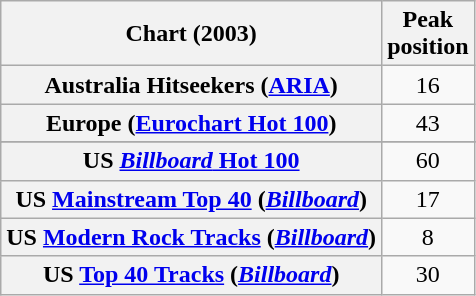<table class="wikitable sortable plainrowheaders" style="text-align:center">
<tr>
<th>Chart (2003)</th>
<th>Peak<br>position</th>
</tr>
<tr>
<th scope="row">Australia Hitseekers (<a href='#'>ARIA</a>)</th>
<td>16</td>
</tr>
<tr>
<th scope="row">Europe (<a href='#'>Eurochart Hot 100</a>)</th>
<td>43</td>
</tr>
<tr>
</tr>
<tr>
</tr>
<tr>
<th scope="row">US <a href='#'><em>Billboard</em> Hot 100</a></th>
<td>60</td>
</tr>
<tr>
<th scope="row">US <a href='#'>Mainstream Top 40</a> (<em><a href='#'>Billboard</a></em>)</th>
<td>17</td>
</tr>
<tr>
<th scope="row">US <a href='#'>Modern Rock Tracks</a> (<em><a href='#'>Billboard</a></em>)</th>
<td>8</td>
</tr>
<tr>
<th scope="row">US <a href='#'>Top 40 Tracks</a> (<em><a href='#'>Billboard</a></em>)</th>
<td>30</td>
</tr>
</table>
